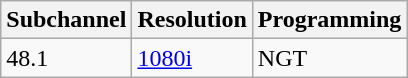<table class="wikitable">
<tr>
<th>Subchannel</th>
<th>Resolution</th>
<th>Programming</th>
</tr>
<tr>
<td>48.1</td>
<td><a href='#'>1080i</a></td>
<td>NGT</td>
</tr>
</table>
